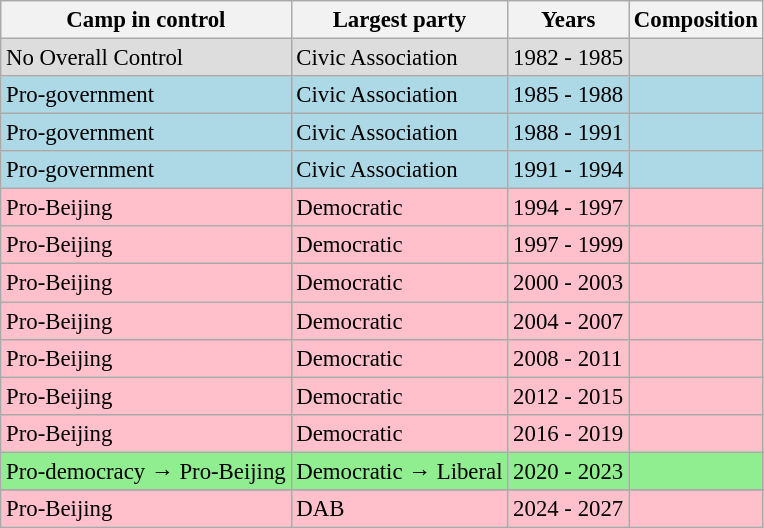<table class="wikitable" style="font-size: 95%;">
<tr>
<th>Camp in control</th>
<th>Largest party</th>
<th>Years</th>
<th>Composition</th>
</tr>
<tr ! style="background-color: #DDDDDD">
<td>No Overall Control</td>
<td>Civic Association</td>
<td>1982 - 1985</td>
<td></td>
</tr>
<tr ! style="background-color: LightBlue">
<td>Pro-government</td>
<td>Civic Association</td>
<td>1985 - 1988</td>
<td></td>
</tr>
<tr ! style="background-color: LightBlue">
<td>Pro-government</td>
<td>Civic Association</td>
<td>1988 - 1991</td>
<td></td>
</tr>
<tr ! style="background-color: LightBlue">
<td>Pro-government</td>
<td>Civic Association</td>
<td>1991 - 1994</td>
<td></td>
</tr>
<tr ! style="background-color: Pink">
<td>Pro-Beijing</td>
<td>Democratic</td>
<td>1994 - 1997</td>
<td></td>
</tr>
<tr ! style="background-color: Pink">
<td>Pro-Beijing</td>
<td>Democratic</td>
<td>1997 - 1999</td>
<td></td>
</tr>
<tr ! style="background-color: Pink">
<td>Pro-Beijing</td>
<td>Democratic</td>
<td>2000 - 2003</td>
<td></td>
</tr>
<tr ! style="background-color: Pink">
<td>Pro-Beijing</td>
<td>Democratic</td>
<td>2004 - 2007</td>
<td></td>
</tr>
<tr ! style="background-color: Pink">
<td>Pro-Beijing</td>
<td>Democratic</td>
<td>2008 - 2011</td>
<td></td>
</tr>
<tr ! style="background-color: Pink">
<td>Pro-Beijing</td>
<td>Democratic</td>
<td>2012 - 2015</td>
<td></td>
</tr>
<tr ! style="background-color: Pink">
<td>Pro-Beijing</td>
<td>Democratic</td>
<td>2016 - 2019</td>
<td></td>
</tr>
<tr ! style="background-color: Lightgreen">
<td>Pro-democracy → Pro-Beijing</td>
<td>Democratic → Liberal</td>
<td>2020 - 2023</td>
<td></td>
</tr>
<tr>
</tr>
<tr ! style="background-color: Pink">
<td>Pro-Beijing</td>
<td>DAB</td>
<td>2024 - 2027</td>
<td></td>
</tr>
</table>
